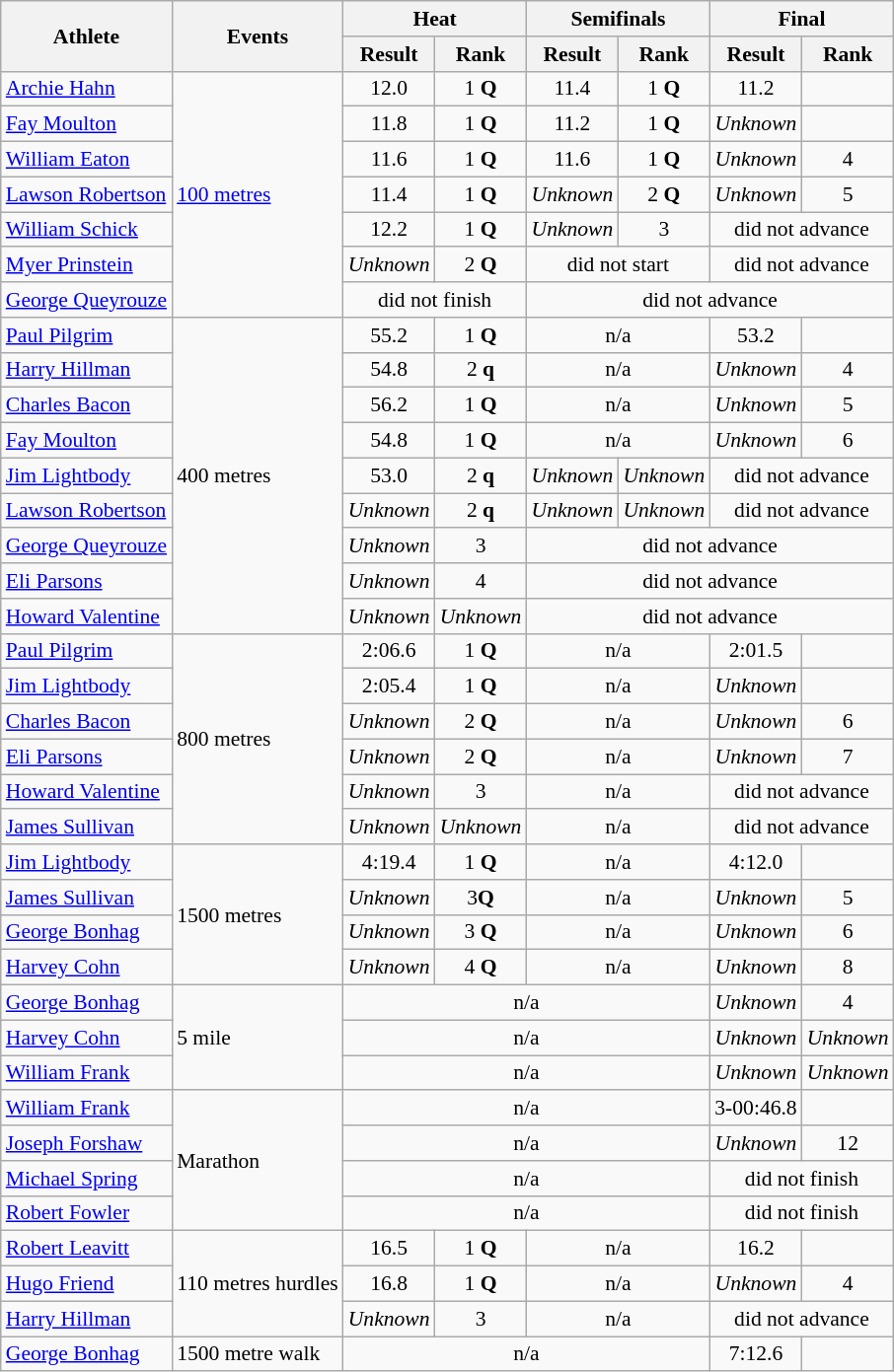<table class=wikitable style="font-size:90%">
<tr>
<th rowspan="2">Athlete</th>
<th rowspan="2">Events</th>
<th colspan="2">Heat</th>
<th colspan="2">Semifinals</th>
<th colspan="2">Final</th>
</tr>
<tr>
<th>Result</th>
<th>Rank</th>
<th>Result</th>
<th>Rank</th>
<th>Result</th>
<th>Rank</th>
</tr>
<tr>
<td><a href='#'>Archie Hahn</a></td>
<td rowspan=7><a href='#'>100 metres</a></td>
<td align="center">12.0</td>
<td align="center">1 <strong>Q</strong></td>
<td align="center">11.4</td>
<td align="center">1 <strong>Q</strong></td>
<td align="center">11.2</td>
<td align="center"></td>
</tr>
<tr>
<td><a href='#'>Fay Moulton</a></td>
<td align="center">11.8</td>
<td align="center">1 <strong>Q</strong></td>
<td align="center">11.2</td>
<td align="center">1 <strong>Q</strong></td>
<td align="center"><em>Unknown</em></td>
<td align="center"></td>
</tr>
<tr>
<td><a href='#'>William Eaton</a></td>
<td align="center">11.6</td>
<td align="center">1 <strong>Q</strong></td>
<td align="center">11.6</td>
<td align="center">1 <strong>Q</strong></td>
<td align="center"><em>Unknown</em></td>
<td align="center">4</td>
</tr>
<tr>
<td><a href='#'>Lawson Robertson</a></td>
<td align="center">11.4</td>
<td align="center">1 <strong>Q</strong></td>
<td align="center"><em>Unknown</em></td>
<td align="center">2 <strong>Q</strong></td>
<td align="center"><em>Unknown</em></td>
<td align="center">5</td>
</tr>
<tr>
<td><a href='#'>William Schick</a></td>
<td align="center">12.2</td>
<td align="center">1 <strong>Q</strong></td>
<td align="center"><em>Unknown</em></td>
<td align="center">3</td>
<td align="center" colspan=2>did not advance</td>
</tr>
<tr>
<td><a href='#'>Myer Prinstein</a></td>
<td align="center"><em>Unknown</em></td>
<td align="center">2 <strong>Q</strong></td>
<td align="center" colspan=2>did not start</td>
<td align="center" colspan=2>did not advance</td>
</tr>
<tr>
<td><a href='#'>George Queyrouze</a></td>
<td align="center" colspan=2>did not finish</td>
<td align="center" colspan=4>did not advance</td>
</tr>
<tr>
<td><a href='#'>Paul Pilgrim</a></td>
<td rowspan=9>400 metres</td>
<td align="center">55.2</td>
<td align="center">1 <strong>Q</strong></td>
<td align="center" colspan=2>n/a</td>
<td align="center">53.2</td>
<td align="center"></td>
</tr>
<tr>
<td><a href='#'>Harry Hillman</a></td>
<td align="center">54.8</td>
<td align="center">2 <strong>q</strong></td>
<td align="center" colspan=2>n/a</td>
<td align="center"><em>Unknown</em></td>
<td align="center">4</td>
</tr>
<tr>
<td><a href='#'>Charles Bacon</a></td>
<td align="center">56.2</td>
<td align="center">1 <strong>Q</strong></td>
<td align="center" colspan=2>n/a</td>
<td align="center"><em>Unknown</em></td>
<td align="center">5</td>
</tr>
<tr>
<td><a href='#'>Fay Moulton</a></td>
<td align="center">54.8</td>
<td align="center">1 <strong>Q</strong></td>
<td align="center" colspan=2>n/a</td>
<td align="center"><em>Unknown</em></td>
<td align="center">6</td>
</tr>
<tr>
<td><a href='#'>Jim Lightbody</a></td>
<td align="center">53.0</td>
<td align="center">2 <strong>q</strong></td>
<td align="center"><em>Unknown</em></td>
<td align="center"><em>Unknown</em></td>
<td align="center" colspan=2>did not advance</td>
</tr>
<tr>
<td><a href='#'>Lawson Robertson</a></td>
<td align="center"><em>Unknown</em></td>
<td align="center">2 <strong>q</strong></td>
<td align="center"><em>Unknown</em></td>
<td align="center"><em>Unknown</em></td>
<td align="center" colspan=2>did not advance</td>
</tr>
<tr>
<td><a href='#'>George Queyrouze</a></td>
<td align="center"><em>Unknown</em></td>
<td align="center">3</td>
<td align="center" colspan=4>did not advance</td>
</tr>
<tr>
<td><a href='#'>Eli Parsons</a></td>
<td align="center"><em>Unknown</em></td>
<td align="center">4</td>
<td align="center" colspan=4>did not advance</td>
</tr>
<tr>
<td><a href='#'>Howard Valentine</a></td>
<td align="center"><em>Unknown</em></td>
<td align="center"><em>Unknown</em></td>
<td align="center" colspan=4>did not advance</td>
</tr>
<tr>
<td><a href='#'>Paul Pilgrim</a></td>
<td rowspan=6>800 metres</td>
<td align="center">2:06.6</td>
<td align="center">1 <strong>Q</strong></td>
<td align="center" colspan=2>n/a</td>
<td align="center">2:01.5</td>
<td align="center"></td>
</tr>
<tr>
<td><a href='#'>Jim Lightbody</a></td>
<td align="center">2:05.4</td>
<td align="center">1 <strong>Q</strong></td>
<td align="center" colspan=2>n/a</td>
<td align="center"><em>Unknown</em></td>
<td align="center"></td>
</tr>
<tr>
<td><a href='#'>Charles Bacon</a></td>
<td align="center"><em>Unknown</em></td>
<td align="center">2 <strong>Q</strong></td>
<td align="center" colspan=2>n/a</td>
<td align="center"><em>Unknown</em></td>
<td align="center">6</td>
</tr>
<tr>
<td><a href='#'>Eli Parsons</a></td>
<td align="center"><em>Unknown</em></td>
<td align="center">2 <strong>Q</strong></td>
<td align="center" colspan=2>n/a</td>
<td align="center"><em>Unknown</em></td>
<td align="center">7</td>
</tr>
<tr>
<td><a href='#'>Howard Valentine</a></td>
<td align="center"><em>Unknown</em></td>
<td align="center">3</td>
<td align="center" colspan=2>n/a</td>
<td align="center" colspan=2>did not advance</td>
</tr>
<tr>
<td><a href='#'>James Sullivan</a></td>
<td align="center"><em>Unknown</em></td>
<td align="center"><em>Unknown</em></td>
<td align="center" colspan=2>n/a</td>
<td align="center" colspan=2>did not advance</td>
</tr>
<tr>
<td><a href='#'>Jim Lightbody</a></td>
<td rowspan=4>1500 metres</td>
<td align="center">4:19.4</td>
<td align="center">1 <strong>Q</strong></td>
<td align="center" colspan=2>n/a</td>
<td align="center">4:12.0</td>
<td align="center"></td>
</tr>
<tr>
<td><a href='#'>James Sullivan</a></td>
<td align="center"><em>Unknown</em></td>
<td align="center">3<strong>Q</strong></td>
<td align="center" colspan=2>n/a</td>
<td align="center"><em>Unknown</em></td>
<td align="center">5</td>
</tr>
<tr>
<td><a href='#'>George Bonhag</a></td>
<td align="center"><em>Unknown</em></td>
<td align="center">3 <strong>Q</strong></td>
<td align="center" colspan=2>n/a</td>
<td align="center"><em>Unknown</em></td>
<td align="center">6</td>
</tr>
<tr>
<td><a href='#'>Harvey Cohn</a></td>
<td align="center"><em>Unknown</em></td>
<td align="center">4 <strong>Q</strong></td>
<td align="center" colspan=2>n/a</td>
<td align="center"><em>Unknown</em></td>
<td align="center">8</td>
</tr>
<tr>
<td><a href='#'>George Bonhag</a></td>
<td rowspan=3>5 mile</td>
<td align="center" colspan=4>n/a</td>
<td align="center"><em>Unknown</em></td>
<td align="center">4</td>
</tr>
<tr>
<td><a href='#'>Harvey Cohn</a></td>
<td align="center" colspan=4>n/a</td>
<td align="center"><em>Unknown</em></td>
<td align="center"><em>Unknown</em></td>
</tr>
<tr>
<td><a href='#'>William Frank</a></td>
<td align="center" colspan=4>n/a</td>
<td align="center"><em>Unknown</em></td>
<td align="center"><em>Unknown</em></td>
</tr>
<tr>
<td><a href='#'>William Frank</a></td>
<td rowspan=4>Marathon</td>
<td align="center" colspan=4>n/a</td>
<td align="center">3-00:46.8</td>
<td align="center"></td>
</tr>
<tr>
<td><a href='#'>Joseph Forshaw</a></td>
<td align="center" colspan=4>n/a</td>
<td align="center"><em>Unknown</em></td>
<td align="center">12</td>
</tr>
<tr>
<td><a href='#'>Michael Spring</a></td>
<td align="center" colspan=4>n/a</td>
<td align="center" colspan=2>did not finish</td>
</tr>
<tr>
<td><a href='#'>Robert Fowler</a></td>
<td align="center" colspan=4>n/a</td>
<td align="center" colspan=2>did not finish</td>
</tr>
<tr>
<td><a href='#'>Robert Leavitt</a></td>
<td rowspan=3>110 metres hurdles</td>
<td align="center">16.5</td>
<td align="center">1 <strong>Q</strong></td>
<td align="center" colspan=2>n/a</td>
<td align="center">16.2</td>
<td align="center"></td>
</tr>
<tr>
<td><a href='#'>Hugo Friend</a></td>
<td align="center">16.8</td>
<td align="center">1 <strong>Q</strong></td>
<td align="center" colspan=2>n/a</td>
<td align="center"><em>Unknown</em></td>
<td align="center">4</td>
</tr>
<tr>
<td><a href='#'>Harry Hillman</a></td>
<td align="center"><em>Unknown</em></td>
<td align="center">3</td>
<td align="center" colspan=2>n/a</td>
<td align="center" colspan=2>did not advance</td>
</tr>
<tr>
<td><a href='#'>George Bonhag</a></td>
<td>1500 metre walk</td>
<td align="center" colspan=4>n/a</td>
<td align="center">7:12.6</td>
<td align="center"></td>
</tr>
</table>
